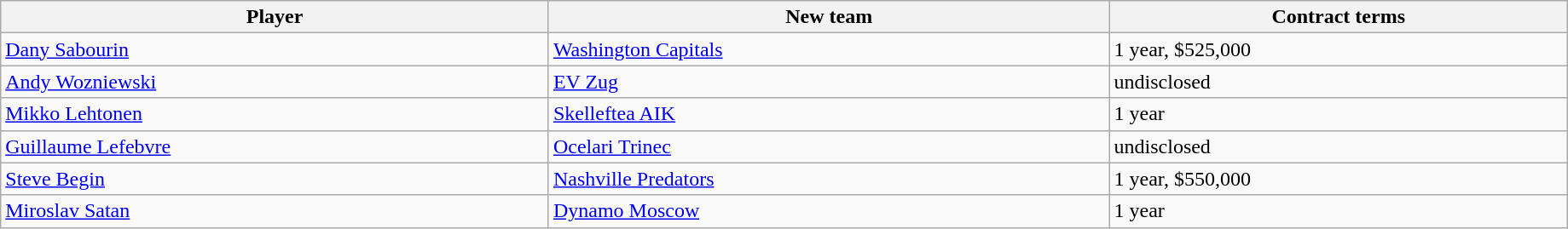<table class="wikitable" width=97%>
<tr>
<th>Player</th>
<th>New team</th>
<th>Contract terms</th>
</tr>
<tr>
<td><a href='#'>Dany Sabourin</a></td>
<td><a href='#'>Washington Capitals</a></td>
<td>1 year, $525,000</td>
</tr>
<tr>
<td><a href='#'>Andy Wozniewski</a></td>
<td><a href='#'>EV Zug</a></td>
<td>undisclosed</td>
</tr>
<tr>
<td><a href='#'>Mikko Lehtonen</a></td>
<td><a href='#'>Skelleftea AIK</a></td>
<td>1 year</td>
</tr>
<tr>
<td><a href='#'>Guillaume Lefebvre</a></td>
<td><a href='#'>Ocelari Trinec</a></td>
<td>undisclosed</td>
</tr>
<tr>
<td><a href='#'>Steve Begin</a></td>
<td><a href='#'>Nashville Predators</a></td>
<td>1 year, $550,000</td>
</tr>
<tr>
<td><a href='#'>Miroslav Satan</a></td>
<td><a href='#'>Dynamo Moscow</a></td>
<td>1 year</td>
</tr>
</table>
